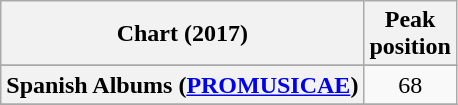<table class="wikitable sortable plainrowheaders" style="text-align:center">
<tr>
<th scope="col">Chart (2017)</th>
<th scope="col">Peak<br> position</th>
</tr>
<tr>
</tr>
<tr>
</tr>
<tr>
<th scope="row">Spanish Albums (<a href='#'>PROMUSICAE</a>)</th>
<td>68</td>
</tr>
<tr>
</tr>
</table>
